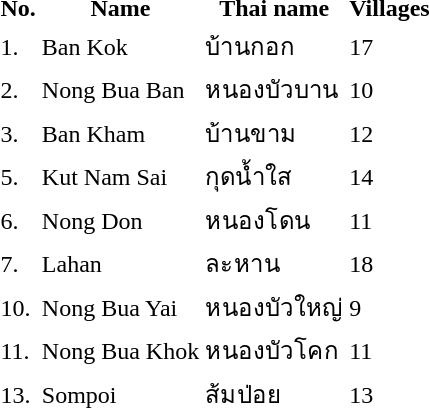<table>
<tr>
<th>No.</th>
<th>Name</th>
<th>Thai name</th>
<th>Villages</th>
<th></th>
</tr>
<tr>
<td>1.</td>
<td>Ban Kok</td>
<td>บ้านกอก</td>
<td>17</td>
<td></td>
</tr>
<tr>
<td>2.</td>
<td>Nong Bua Ban</td>
<td>หนองบัวบาน</td>
<td>10</td>
<td></td>
</tr>
<tr>
<td>3.</td>
<td>Ban Kham</td>
<td>บ้านขาม</td>
<td>12</td>
<td></td>
</tr>
<tr>
<td>5.</td>
<td>Kut Nam Sai</td>
<td>กุดน้ำใส</td>
<td>14</td>
<td></td>
</tr>
<tr>
<td>6.</td>
<td>Nong Don</td>
<td>หนองโดน</td>
<td>11</td>
<td></td>
</tr>
<tr>
<td>7.</td>
<td>Lahan</td>
<td>ละหาน</td>
<td>18</td>
<td></td>
</tr>
<tr>
<td>10.</td>
<td>Nong Bua Yai</td>
<td>หนองบัวใหญ่</td>
<td>9</td>
<td></td>
</tr>
<tr>
<td>11.</td>
<td>Nong Bua Khok</td>
<td>หนองบัวโคก</td>
<td>11</td>
<td></td>
</tr>
<tr>
<td>13.</td>
<td>Sompoi</td>
<td>ส้มป่อย</td>
<td>13</td>
<td></td>
</tr>
</table>
